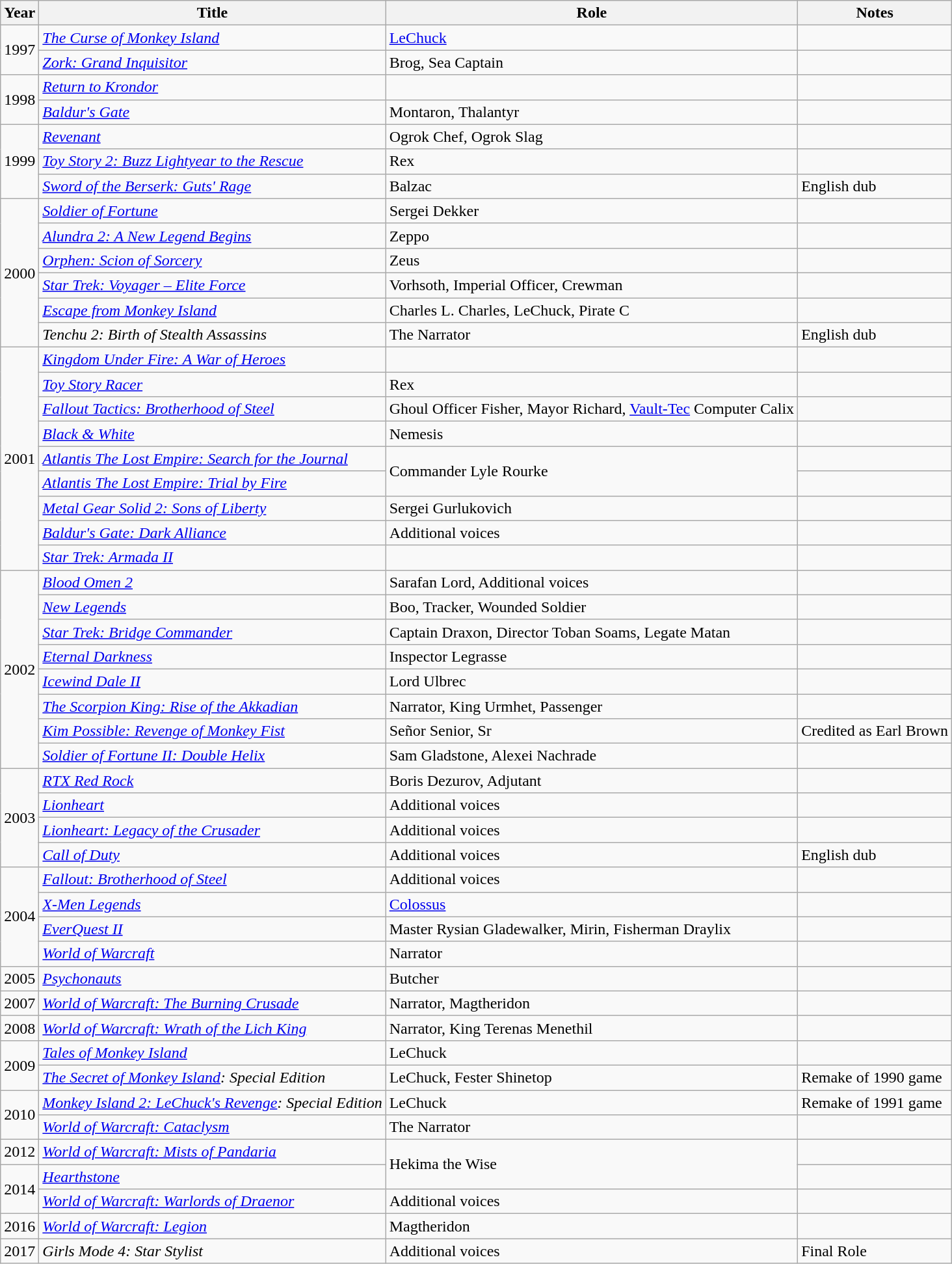<table class="wikitable sortable">
<tr>
<th>Year</th>
<th>Title</th>
<th>Role</th>
<th>Notes</th>
</tr>
<tr>
<td rowspan=2>1997</td>
<td><em><a href='#'>The Curse of Monkey Island</a></em></td>
<td><a href='#'>LeChuck</a></td>
<td></td>
</tr>
<tr>
<td><em><a href='#'>Zork: Grand Inquisitor</a></em></td>
<td>Brog, Sea Captain</td>
<td></td>
</tr>
<tr>
<td rowspan=2>1998</td>
<td><em><a href='#'>Return to Krondor</a></em></td>
<td></td>
<td></td>
</tr>
<tr>
<td><em><a href='#'>Baldur's Gate</a></em></td>
<td>Montaron, Thalantyr</td>
<td></td>
</tr>
<tr>
<td rowspan=3>1999</td>
<td><em><a href='#'>Revenant</a></em></td>
<td>Ogrok Chef, Ogrok Slag</td>
<td></td>
</tr>
<tr>
<td><em><a href='#'>Toy Story 2: Buzz Lightyear to the Rescue</a></em></td>
<td>Rex</td>
<td></td>
</tr>
<tr>
<td><em><a href='#'>Sword of the Berserk: Guts' Rage</a></em></td>
<td>Balzac</td>
<td>English dub</td>
</tr>
<tr>
<td rowspan=6>2000</td>
<td><em><a href='#'>Soldier of Fortune</a> </em></td>
<td>Sergei Dekker</td>
<td></td>
</tr>
<tr>
<td><em><a href='#'>Alundra 2: A New Legend Begins</a></em></td>
<td>Zeppo</td>
<td></td>
</tr>
<tr>
<td><em><a href='#'>Orphen: Scion of Sorcery</a></em></td>
<td>Zeus</td>
<td></td>
</tr>
<tr>
<td><em><a href='#'>Star Trek: Voyager – Elite Force</a></em></td>
<td>Vorhsoth, Imperial Officer, Crewman</td>
<td></td>
</tr>
<tr>
<td><em><a href='#'>Escape from Monkey Island</a></em></td>
<td>Charles L. Charles, LeChuck, Pirate C</td>
<td></td>
</tr>
<tr>
<td><em>Tenchu 2: Birth of Stealth Assassins</em></td>
<td>The Narrator</td>
<td>English dub</td>
</tr>
<tr>
<td rowspan=9>2001</td>
<td><em><a href='#'>Kingdom Under Fire: A War of Heroes</a></em></td>
<td></td>
<td></td>
</tr>
<tr>
<td><em><a href='#'>Toy Story Racer</a></em></td>
<td>Rex</td>
<td></td>
</tr>
<tr>
<td><em><a href='#'>Fallout Tactics: Brotherhood of Steel</a></em></td>
<td>Ghoul Officer Fisher, Mayor Richard, <a href='#'>Vault-Tec</a> Computer Calix</td>
<td></td>
</tr>
<tr>
<td><em><a href='#'>Black & White</a></em></td>
<td>Nemesis</td>
<td></td>
</tr>
<tr>
<td><em><a href='#'>Atlantis The Lost Empire: Search for the Journal</a></em></td>
<td rowspan=2>Commander Lyle Rourke</td>
<td></td>
</tr>
<tr>
<td><em><a href='#'>Atlantis The Lost Empire: Trial by Fire</a></em></td>
<td></td>
</tr>
<tr>
<td><em><a href='#'>Metal Gear Solid 2: Sons of Liberty</a></em></td>
<td>Sergei Gurlukovich</td>
<td></td>
</tr>
<tr>
<td><em><a href='#'>Baldur's Gate: Dark Alliance</a></em></td>
<td>Additional voices</td>
<td></td>
</tr>
<tr>
<td><em><a href='#'>Star Trek: Armada II</a></em></td>
<td></td>
<td></td>
</tr>
<tr>
<td rowspan=8>2002</td>
<td><em><a href='#'>Blood Omen 2</a></em></td>
<td>Sarafan Lord, Additional voices</td>
<td></td>
</tr>
<tr>
<td><em><a href='#'>New Legends</a></em></td>
<td>Boo, Tracker, Wounded Soldier</td>
<td></td>
</tr>
<tr>
<td><em><a href='#'>Star Trek: Bridge Commander</a></em></td>
<td>Captain Draxon, Director Toban Soams, Legate Matan</td>
<td></td>
</tr>
<tr>
<td><em><a href='#'>Eternal Darkness</a></em></td>
<td>Inspector Legrasse</td>
<td></td>
</tr>
<tr>
<td><em><a href='#'>Icewind Dale II</a></em></td>
<td>Lord Ulbrec</td>
<td></td>
</tr>
<tr>
<td><em><a href='#'>The Scorpion King: Rise of the Akkadian</a></em></td>
<td>Narrator, King Urmhet, Passenger</td>
<td></td>
</tr>
<tr>
<td><em><a href='#'>Kim Possible: Revenge of Monkey Fist</a></em></td>
<td>Señor Senior, Sr</td>
<td>Credited as Earl Brown</td>
</tr>
<tr>
<td><em><a href='#'>Soldier of Fortune II: Double Helix</a></em></td>
<td>Sam Gladstone, Alexei Nachrade</td>
<td></td>
</tr>
<tr>
<td rowspan="4">2003</td>
<td><em><a href='#'>RTX Red Rock</a></em></td>
<td>Boris Dezurov, Adjutant</td>
<td></td>
</tr>
<tr>
<td><em><a href='#'>Lionheart</a></em></td>
<td>Additional voices</td>
<td></td>
</tr>
<tr>
<td><em><a href='#'>Lionheart: Legacy of the Crusader</a></em></td>
<td>Additional voices</td>
<td></td>
</tr>
<tr>
<td><em><a href='#'>Call of Duty</a></em></td>
<td>Additional voices</td>
<td>English dub</td>
</tr>
<tr>
<td rowspan=4>2004</td>
<td><em><a href='#'>Fallout: Brotherhood of Steel</a></em></td>
<td>Additional voices</td>
<td></td>
</tr>
<tr>
<td><em><a href='#'>X-Men Legends</a></em></td>
<td><a href='#'>Colossus</a></td>
<td></td>
</tr>
<tr>
<td><em><a href='#'>EverQuest II</a></em></td>
<td>Master Rysian Gladewalker, Mirin, Fisherman Draylix</td>
<td></td>
</tr>
<tr>
<td><em><a href='#'>World of Warcraft</a></em></td>
<td>Narrator</td>
<td></td>
</tr>
<tr>
<td>2005</td>
<td><em><a href='#'>Psychonauts</a></em></td>
<td>Butcher</td>
<td></td>
</tr>
<tr>
<td>2007</td>
<td><em><a href='#'>World of Warcraft: The Burning Crusade</a></em></td>
<td>Narrator, Magtheridon</td>
<td></td>
</tr>
<tr>
<td>2008</td>
<td><em><a href='#'>World of Warcraft: Wrath of the Lich King</a></em></td>
<td>Narrator, King Terenas Menethil</td>
<td></td>
</tr>
<tr>
<td rowspan=2>2009</td>
<td><em><a href='#'>Tales of Monkey Island</a></em></td>
<td>LeChuck</td>
<td></td>
</tr>
<tr>
<td><em><a href='#'>The Secret of Monkey Island</a>: Special Edition</em></td>
<td>LeChuck, Fester Shinetop</td>
<td>Remake of 1990 game</td>
</tr>
<tr>
<td rowspan=2>2010</td>
<td><em><a href='#'>Monkey Island 2: LeChuck's Revenge</a>: Special Edition</em></td>
<td>LeChuck</td>
<td>Remake of 1991 game</td>
</tr>
<tr>
<td><em><a href='#'>World of Warcraft: Cataclysm</a></em></td>
<td>The Narrator</td>
<td></td>
</tr>
<tr>
<td>2012</td>
<td><em><a href='#'>World of Warcraft: Mists of Pandaria</a></em></td>
<td rowspan=2>Hekima the Wise</td>
<td></td>
</tr>
<tr>
<td rowspan=2>2014</td>
<td><em><a href='#'>Hearthstone</a></em></td>
<td></td>
</tr>
<tr>
<td><em><a href='#'>World of Warcraft: Warlords of Draenor</a></em></td>
<td>Additional voices</td>
<td></td>
</tr>
<tr>
<td>2016</td>
<td><em><a href='#'>World of Warcraft: Legion</a></em></td>
<td>Magtheridon</td>
<td></td>
</tr>
<tr>
<td>2017</td>
<td><em>Girls Mode 4: Star Stylist</em></td>
<td>Additional voices</td>
<td>Final Role</td>
</tr>
</table>
